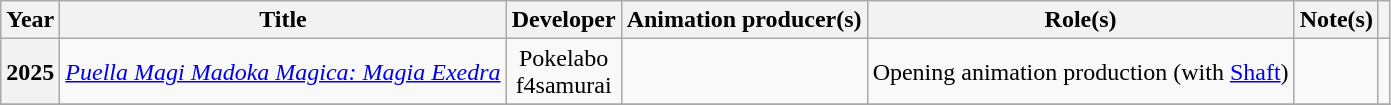<table class="wikitable sortable plainrowheaders">
<tr>
<th scope="col" class="unsortable" width=10>Year</th>
<th scope="col">Title</th>
<th scope="col">Developer</th>
<th scope="col">Animation producer(s)</th>
<th scope="col">Role(s)</th>
<th scope="col">Note(s)</th>
<th scope="col" class="unsortable"></th>
</tr>
<tr>
<th scope="row">2025</th>
<td><em><a href='#'>Puella Magi Madoka Magica: Magia Exedra</a></em></td>
<td style=text-align:center>Pokelabo<br>f4samurai</td>
<td></td>
<td>Opening animation production (with <a href='#'>Shaft</a>)</td>
<td></td>
<td></td>
</tr>
<tr>
</tr>
</table>
